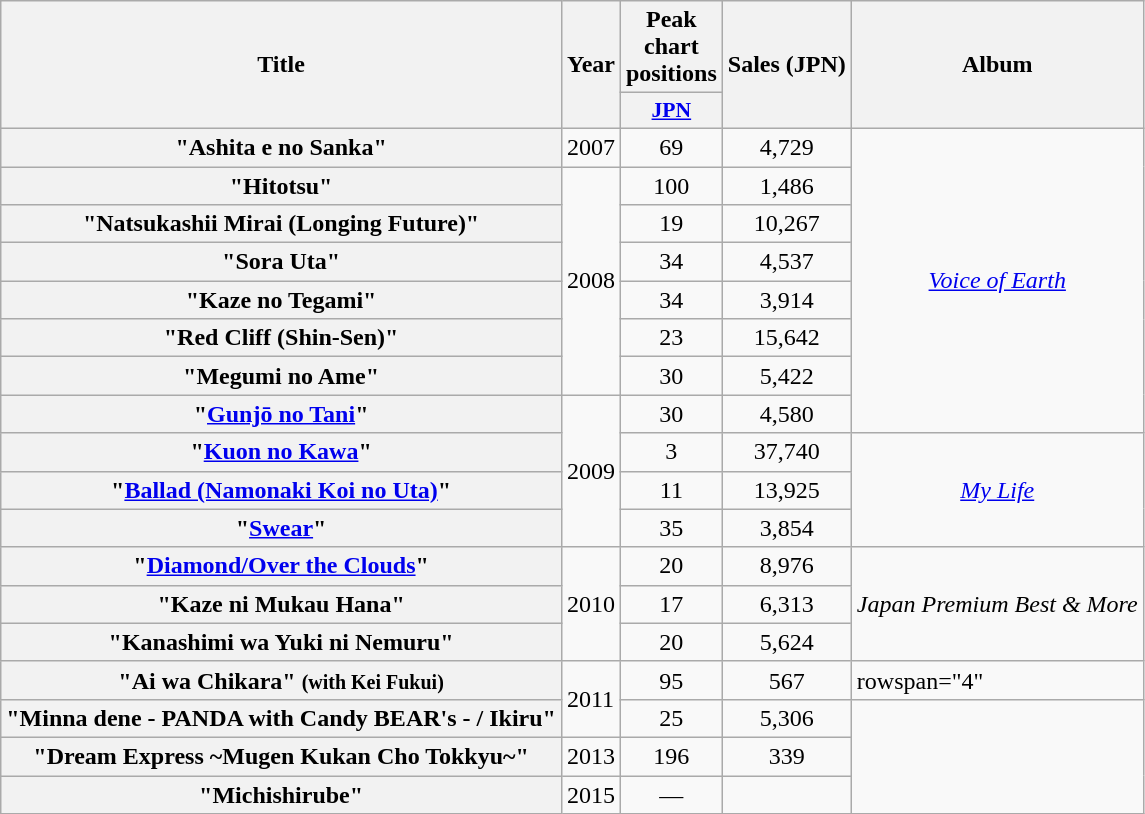<table class="wikitable plainrowheaders">
<tr>
<th rowspan="2">Title</th>
<th rowspan="2">Year</th>
<th>Peak chart positions</th>
<th rowspan="2">Sales (JPN)</th>
<th rowspan="2">Album</th>
</tr>
<tr>
<th scope="col" style="width:3em;font-size:90%;"><a href='#'>JPN</a></th>
</tr>
<tr>
<th scope="row">"Ashita e no Sanka"</th>
<td>2007</td>
<td align="center">69</td>
<td align="center">4,729</td>
<td rowspan="8" align="center"><em><a href='#'>Voice of Earth</a></em></td>
</tr>
<tr>
<th scope="row">"Hitotsu"</th>
<td rowspan="6">2008</td>
<td align="center">100</td>
<td align="center">1,486</td>
</tr>
<tr>
<th scope="row">"Natsukashii Mirai (Longing Future)"</th>
<td align="center">19</td>
<td align="center">10,267</td>
</tr>
<tr>
<th scope="row">"Sora Uta"</th>
<td align="center">34</td>
<td align="center">4,537</td>
</tr>
<tr>
<th scope="row">"Kaze no Tegami"</th>
<td align="center">34</td>
<td align="center">3,914</td>
</tr>
<tr>
<th scope="row">"Red Cliff (Shin-Sen)"</th>
<td align="center">23</td>
<td align="center">15,642</td>
</tr>
<tr>
<th scope="row">"Megumi no Ame"</th>
<td align="center">30</td>
<td align="center">5,422</td>
</tr>
<tr>
<th scope="row">"<a href='#'>Gunjō no Tani</a>"</th>
<td rowspan="4">2009</td>
<td align="center">30</td>
<td align="center">4,580</td>
</tr>
<tr>
<th scope="row">"<a href='#'>Kuon no Kawa</a>"</th>
<td align="center">3</td>
<td align="center">37,740</td>
<td rowspan="3" align="center"><em><a href='#'>My Life</a></em></td>
</tr>
<tr>
<th scope="row">"<a href='#'>Ballad (Namonaki Koi no Uta)</a>"</th>
<td align="center">11</td>
<td align="center">13,925</td>
</tr>
<tr>
<th scope="row">"<a href='#'>Swear</a>"</th>
<td align="center">35</td>
<td align="center">3,854</td>
</tr>
<tr>
<th scope="row">"<a href='#'>Diamond/Over the Clouds</a>"</th>
<td rowspan="3">2010</td>
<td align="center">20</td>
<td align="center">8,976</td>
<td rowspan="3" align="center"><em>Japan Premium Best & More</em></td>
</tr>
<tr>
<th scope="row">"Kaze ni Mukau Hana"</th>
<td align="center">17</td>
<td align="center">6,313</td>
</tr>
<tr>
<th scope="row">"Kanashimi wa Yuki ni Nemuru"</th>
<td align="center">20</td>
<td align="center">5,624</td>
</tr>
<tr>
<th scope="row">"Ai wa Chikara" <small>(with Kei Fukui)</small></th>
<td rowspan="2">2011</td>
<td align="center">95</td>
<td align="center">567</td>
<td>rowspan="4" </td>
</tr>
<tr>
<th scope="row">"Minna dene - PANDA with Candy BEAR's - / Ikiru"</th>
<td align="center">25</td>
<td align="center">5,306</td>
</tr>
<tr>
<th scope="row">"Dream Express ~Mugen Kukan Cho Tokkyu~"</th>
<td>2013</td>
<td align="center">196</td>
<td align="center">339</td>
</tr>
<tr>
<th scope="row">"Michishirube"</th>
<td>2015</td>
<td align="center">—</td>
<td></td>
</tr>
</table>
